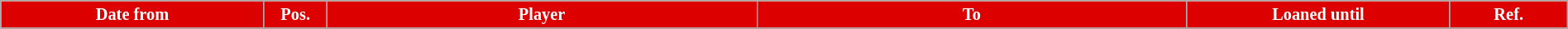<table class="wikitable sortable" style="text-align:center; font-size:85%; width:100%;">
<tr>
<th style="background:#DD0000; color:#FFFFFF; width:120px;">Date from</th>
<th style="background:#DD0000; color:#FFFFFF; width:20px;">Pos.</th>
<th style="background:#DD0000; color:#FFFFFF; width:200px;">Player</th>
<th style="background:#DD0000; color:#FFFFFF; width:200px;">To</th>
<th style="background:#DD0000; color:#FFFFFF; width:120px;">Loaned until</th>
<th style="background:#DD0000; color:#FFFFFF; width:50px;">Ref.</th>
</tr>
</table>
